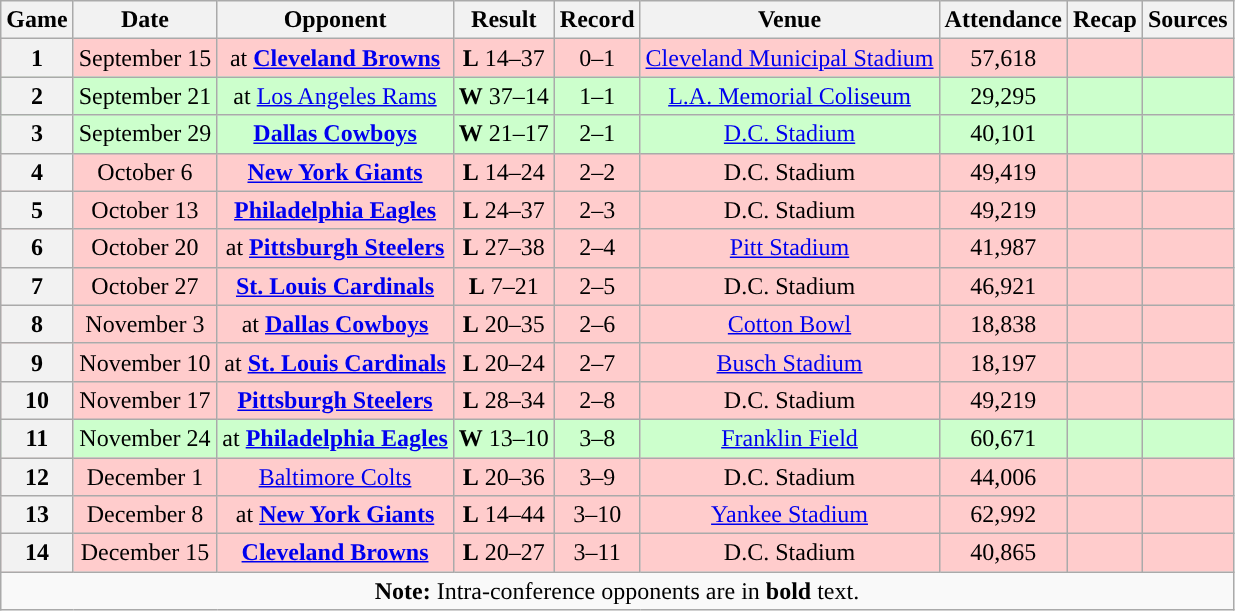<table class="wikitable" style="text-align:center">
<tr>
<th>Game</th>
<th>Date</th>
<th>Opponent</th>
<th>Result</th>
<th>Record</th>
<th>Venue</th>
<th>Attendance</th>
<th>Recap</th>
<th>Sources</th>
</tr>
<tr style="background:#fcc">
<th>1</th>
<td>September 15</td>
<td>at <strong><a href='#'>Cleveland Browns</a></strong></td>
<td><strong>L</strong> 14–37</td>
<td>0–1</td>
<td><a href='#'>Cleveland Municipal Stadium</a></td>
<td>57,618</td>
<td></td>
<td></td>
</tr>
<tr style="background:#cfc">
<th>2</th>
<td>September 21</td>
<td>at <a href='#'>Los Angeles Rams</a></td>
<td><strong>W</strong> 37–14</td>
<td>1–1</td>
<td><a href='#'>L.A. Memorial Coliseum</a></td>
<td>29,295</td>
<td></td>
<td></td>
</tr>
<tr style="background:#cfc">
<th>3</th>
<td>September 29</td>
<td><strong><a href='#'>Dallas Cowboys</a></strong></td>
<td><strong>W</strong> 21–17</td>
<td>2–1</td>
<td><a href='#'>D.C. Stadium</a></td>
<td>40,101</td>
<td></td>
<td></td>
</tr>
<tr style="background:#fcc">
<th>4</th>
<td>October 6</td>
<td><strong><a href='#'>New York Giants</a></strong></td>
<td><strong>L</strong> 14–24</td>
<td>2–2</td>
<td>D.C. Stadium</td>
<td>49,419</td>
<td></td>
<td></td>
</tr>
<tr style="background:#fcc">
<th>5</th>
<td>October 13</td>
<td><strong><a href='#'>Philadelphia Eagles</a></strong></td>
<td><strong>L</strong> 24–37</td>
<td>2–3</td>
<td>D.C. Stadium</td>
<td>49,219</td>
<td></td>
<td></td>
</tr>
<tr style="background:#fcc">
<th>6</th>
<td>October 20</td>
<td>at <strong><a href='#'>Pittsburgh Steelers</a></strong></td>
<td><strong>L</strong> 27–38</td>
<td>2–4</td>
<td><a href='#'>Pitt Stadium</a></td>
<td>41,987</td>
<td></td>
<td></td>
</tr>
<tr style="background:#fcc">
<th>7</th>
<td>October 27</td>
<td><strong><a href='#'>St. Louis Cardinals</a></strong></td>
<td><strong>L</strong> 7–21</td>
<td>2–5</td>
<td>D.C. Stadium</td>
<td>46,921</td>
<td></td>
<td></td>
</tr>
<tr style="background:#fcc">
<th>8</th>
<td>November 3</td>
<td>at <strong><a href='#'>Dallas Cowboys</a></strong></td>
<td><strong>L</strong> 20–35</td>
<td>2–6</td>
<td><a href='#'>Cotton Bowl</a></td>
<td>18,838</td>
<td></td>
<td></td>
</tr>
<tr style="background:#fcc">
<th>9</th>
<td>November 10</td>
<td>at <strong><a href='#'>St. Louis Cardinals</a></strong></td>
<td><strong>L</strong> 20–24</td>
<td>2–7</td>
<td><a href='#'>Busch Stadium</a></td>
<td>18,197</td>
<td></td>
<td></td>
</tr>
<tr style="background:#fcc">
<th>10</th>
<td>November 17</td>
<td><strong><a href='#'>Pittsburgh Steelers</a></strong></td>
<td><strong>L</strong> 28–34</td>
<td>2–8</td>
<td>D.C. Stadium</td>
<td>49,219</td>
<td></td>
<td></td>
</tr>
<tr style="background:#cfc">
<th>11</th>
<td>November 24</td>
<td>at <strong><a href='#'>Philadelphia Eagles</a></strong></td>
<td><strong>W</strong> 13–10</td>
<td>3–8</td>
<td><a href='#'>Franklin Field</a></td>
<td>60,671</td>
<td></td>
<td></td>
</tr>
<tr style="background:#fcc">
<th>12</th>
<td>December 1</td>
<td><a href='#'>Baltimore Colts</a></td>
<td><strong>L</strong> 20–36</td>
<td>3–9</td>
<td>D.C. Stadium</td>
<td>44,006</td>
<td></td>
<td></td>
</tr>
<tr style="background:#fcc">
<th>13</th>
<td>December 8</td>
<td>at <strong><a href='#'>New York Giants</a></strong></td>
<td><strong>L</strong> 14–44</td>
<td>3–10</td>
<td><a href='#'>Yankee Stadium</a></td>
<td>62,992</td>
<td></td>
<td></td>
</tr>
<tr style="background:#fcc">
<th>14</th>
<td>December 15</td>
<td><strong><a href='#'>Cleveland Browns</a></strong></td>
<td><strong>L</strong> 20–27</td>
<td>3–11</td>
<td>D.C. Stadium</td>
<td>40,865</td>
<td></td>
<td></td>
</tr>
<tr>
<td colspan="9"><strong>Note:</strong> Intra-conference opponents are in <strong>bold</strong> text.</td>
</tr>
</table>
